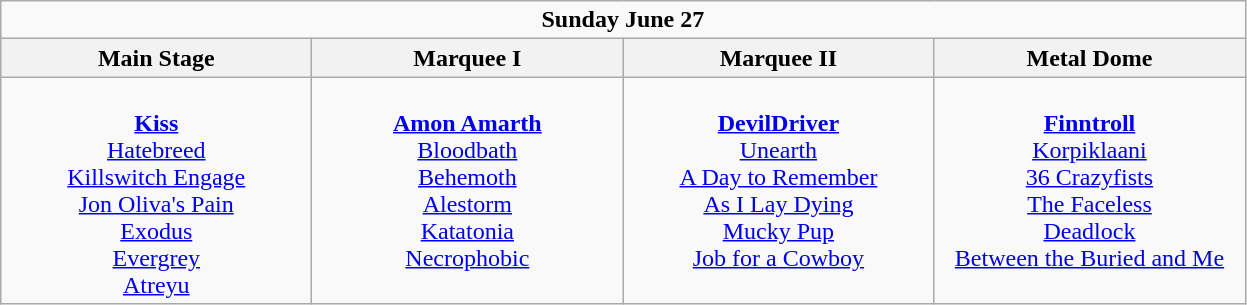<table class="wikitable">
<tr>
<td colspan="4" style="text-align:center;"><strong>Sunday June 27</strong></td>
</tr>
<tr>
<th>Main Stage</th>
<th>Marquee I</th>
<th>Marquee II</th>
<th>Metal Dome</th>
</tr>
<tr>
<td style="text-align:center; vertical-align:top; width:200px;"><br><strong><a href='#'>Kiss</a></strong>
<br> <a href='#'>Hatebreed</a>
<br> <a href='#'>Killswitch Engage</a>
<br> <a href='#'>Jon Oliva's Pain</a>
<br> <a href='#'>Exodus</a> 
<br> <a href='#'>Evergrey</a>
<br> <a href='#'>Atreyu</a></td>
<td style="text-align:center; vertical-align:top; width:200px;"><br><strong><a href='#'>Amon Amarth</a></strong>
<br> <a href='#'>Bloodbath</a>
<br> <a href='#'>Behemoth</a>
<br> <a href='#'>Alestorm</a><br> <a href='#'>Katatonia</a>
<br> <a href='#'>Necrophobic</a></td>
<td style="text-align:center; vertical-align:top; width:200px;"><br><strong><a href='#'>DevilDriver</a></strong>
<br> <a href='#'>Unearth</a>
<br> <a href='#'>A Day to Remember</a>
<br> <a href='#'>As I Lay Dying</a> 
<br> <a href='#'>Mucky Pup</a>
<br> <a href='#'>Job for a Cowboy</a></td>
<td style="text-align:center; vertical-align:top; width:200px;"><br><strong><a href='#'>Finntroll</a></strong>
<br> <a href='#'>Korpiklaani</a>
<br> <a href='#'>36 Crazyfists</a>
<br> <a href='#'>The Faceless</a>
<br> <a href='#'>Deadlock</a>
<br> <a href='#'>Between the Buried and Me</a></td>
</tr>
</table>
